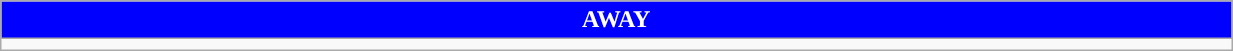<table class="wikitable collapsible collapsed" style="width:65%">
<tr>
<th colspan=6 ! style="color:white; background:blue">AWAY</th>
</tr>
<tr>
<td></td>
</tr>
</table>
